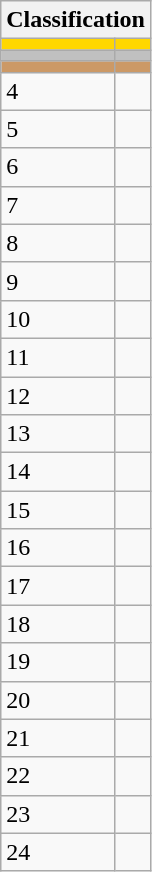<table class="wikitable" font-size: 90%;>
<tr>
<th colspan=2>Classification</th>
</tr>
<tr bgcolor=gold valign="top">
<td></td>
<td><strong></strong></td>
</tr>
<tr bgcolor=silver>
<td></td>
<td></td>
</tr>
<tr bgcolor=cc9966>
<td></td>
<td></td>
</tr>
<tr>
<td>4</td>
<td></td>
</tr>
<tr>
<td>5</td>
<td></td>
</tr>
<tr>
<td>6</td>
<td></td>
</tr>
<tr>
<td>7</td>
<td></td>
</tr>
<tr>
<td>8</td>
<td></td>
</tr>
<tr>
<td>9</td>
<td></td>
</tr>
<tr>
<td>10</td>
<td></td>
</tr>
<tr>
<td>11</td>
<td></td>
</tr>
<tr>
<td>12</td>
<td></td>
</tr>
<tr>
<td>13</td>
<td></td>
</tr>
<tr>
<td>14</td>
<td></td>
</tr>
<tr>
<td>15</td>
<td></td>
</tr>
<tr>
<td>16</td>
<td></td>
</tr>
<tr>
<td>17</td>
<td></td>
</tr>
<tr>
<td>18</td>
<td></td>
</tr>
<tr>
<td>19</td>
<td></td>
</tr>
<tr>
<td>20</td>
<td></td>
</tr>
<tr>
<td>21</td>
<td></td>
</tr>
<tr>
<td>22</td>
<td></td>
</tr>
<tr>
<td>23</td>
<td></td>
</tr>
<tr>
<td>24</td>
<td></td>
</tr>
</table>
